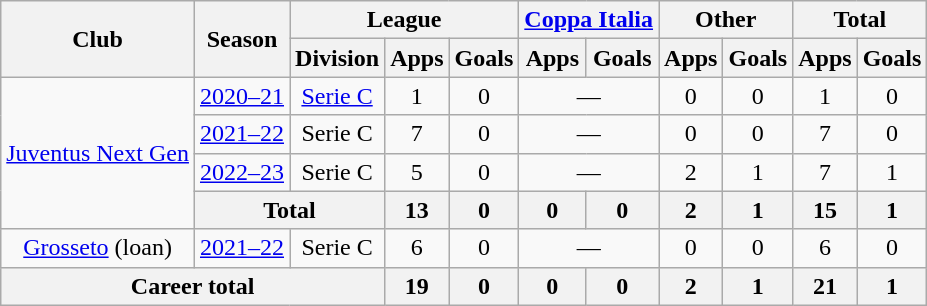<table class="wikitable" style="text-align:center">
<tr>
<th rowspan="2">Club</th>
<th rowspan="2">Season</th>
<th colspan="3">League</th>
<th colspan="2"><a href='#'>Coppa Italia</a></th>
<th colspan="2">Other</th>
<th colspan="2">Total</th>
</tr>
<tr>
<th>Division</th>
<th>Apps</th>
<th>Goals</th>
<th>Apps</th>
<th>Goals</th>
<th>Apps</th>
<th>Goals</th>
<th>Apps</th>
<th>Goals</th>
</tr>
<tr>
<td rowspan="4"><a href='#'>Juventus Next Gen</a></td>
<td><a href='#'>2020–21</a></td>
<td><a href='#'>Serie C</a></td>
<td>1</td>
<td>0</td>
<td colspan="2">—</td>
<td>0</td>
<td>0</td>
<td>1</td>
<td>0</td>
</tr>
<tr>
<td><a href='#'>2021–22</a></td>
<td>Serie C</td>
<td>7</td>
<td>0</td>
<td colspan="2">—</td>
<td>0</td>
<td>0</td>
<td>7</td>
<td>0</td>
</tr>
<tr>
<td><a href='#'>2022–23</a></td>
<td>Serie C</td>
<td>5</td>
<td>0</td>
<td colspan="2">—</td>
<td>2</td>
<td>1</td>
<td>7</td>
<td>1</td>
</tr>
<tr>
<th colspan="2">Total</th>
<th>13</th>
<th>0</th>
<th>0</th>
<th>0</th>
<th>2</th>
<th>1</th>
<th>15</th>
<th>1</th>
</tr>
<tr>
<td><a href='#'>Grosseto</a> (loan)</td>
<td><a href='#'>2021–22</a></td>
<td>Serie C</td>
<td>6</td>
<td>0</td>
<td colspan="2">—</td>
<td>0</td>
<td>0</td>
<td>6</td>
<td>0</td>
</tr>
<tr>
<th colspan="3">Career total</th>
<th>19</th>
<th>0</th>
<th>0</th>
<th>0</th>
<th>2</th>
<th>1</th>
<th>21</th>
<th>1</th>
</tr>
</table>
